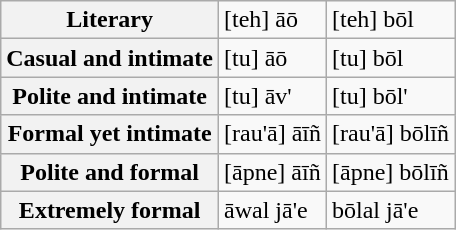<table class="wikitable plain-row-headers">
<tr>
<th scope=row>Literary</th>
<td>[teh] āō</td>
<td>[teh] bōl</td>
</tr>
<tr>
<th scope=row>Casual and intimate</th>
<td>[tu] āō</td>
<td>[tu] bōl</td>
</tr>
<tr>
<th scope=row>Polite and intimate</th>
<td>[tu] āv'</td>
<td>[tu] bōl'</td>
</tr>
<tr>
<th scope=row>Formal yet intimate</th>
<td>[rau'ā] āīñ</td>
<td>[rau'ā] bōlīñ</td>
</tr>
<tr>
<th scope=row>Polite and formal</th>
<td>[āpne] āīñ</td>
<td>[āpne] bōlīñ</td>
</tr>
<tr>
<th scope=row>Extremely formal</th>
<td>āwal jā'e</td>
<td>bōlal jā'e</td>
</tr>
</table>
